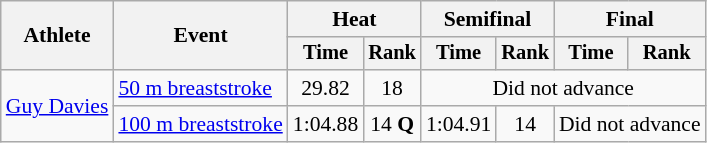<table class=wikitable style=font-size:90%>
<tr>
<th rowspan=2>Athlete</th>
<th rowspan=2>Event</th>
<th colspan=2>Heat</th>
<th colspan=2>Semifinal</th>
<th colspan=2>Final</th>
</tr>
<tr style=font-size:95%>
<th>Time</th>
<th>Rank</th>
<th>Time</th>
<th>Rank</th>
<th>Time</th>
<th>Rank</th>
</tr>
<tr align=center>
<td align=left rowspan=2><a href='#'>Guy Davies</a></td>
<td align=left><a href='#'>50 m breaststroke</a></td>
<td>29.82</td>
<td>18</td>
<td colspan=4>Did not advance</td>
</tr>
<tr align=center>
<td align=left><a href='#'>100 m breaststroke</a></td>
<td>1:04.88</td>
<td>14 <strong>Q</strong></td>
<td>1:04.91</td>
<td>14</td>
<td colspan=2>Did not advance</td>
</tr>
</table>
